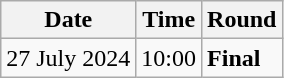<table class="wikitable">
<tr>
<th>Date</th>
<th>Time</th>
<th>Round</th>
</tr>
<tr>
<td>27 July 2024</td>
<td>10:00</td>
<td><strong>Final</strong></td>
</tr>
</table>
